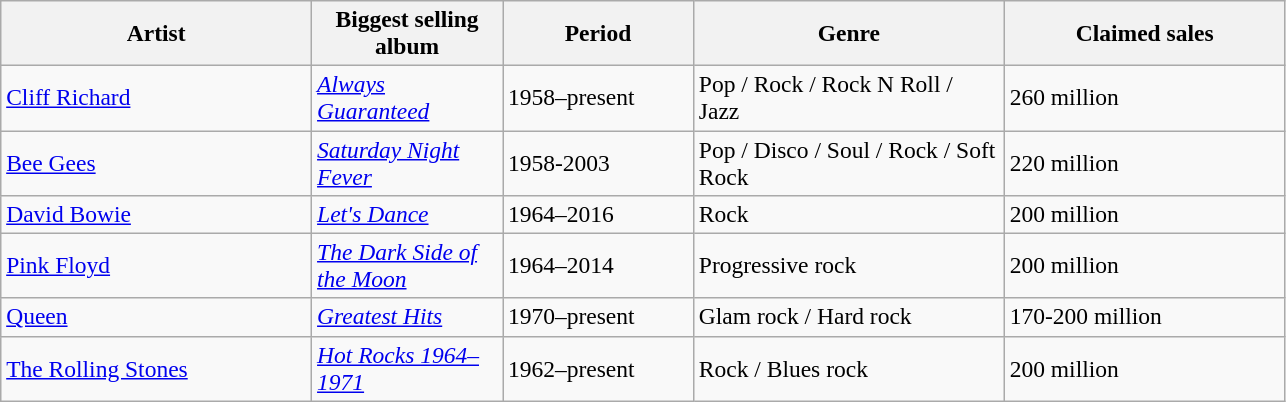<table class="wikitable sortable" style="font-size:98%;">
<tr>
<th width="200">Artist</th>
<th width="120">Biggest selling album</th>
<th width="120">Period</th>
<th width="200">Genre</th>
<th width="180">Claimed sales</th>
</tr>
<tr>
<td><a href='#'>Cliff Richard</a></td>
<td><em><a href='#'>Always Guaranteed</a></em></td>
<td>1958–present</td>
<td>Pop / Rock / Rock N Roll / Jazz</td>
<td>260 million</td>
</tr>
<tr>
<td><a href='#'>Bee Gees</a></td>
<td><em><a href='#'>Saturday Night Fever</a></em></td>
<td>1958-2003</td>
<td>Pop / Disco / Soul / Rock / Soft Rock</td>
<td>220 million</td>
</tr>
<tr>
<td><a href='#'>David Bowie</a></td>
<td><em><a href='#'>Let's Dance</a></em></td>
<td>1964–2016</td>
<td>Rock</td>
<td>200 million</td>
</tr>
<tr>
<td><a href='#'>Pink Floyd</a></td>
<td><em><a href='#'>The Dark Side of the Moon</a></em></td>
<td>1964–2014</td>
<td>Progressive rock</td>
<td>200 million</td>
</tr>
<tr>
<td><a href='#'>Queen</a></td>
<td><em><a href='#'>Greatest Hits</a></em></td>
<td>1970–present</td>
<td>Glam rock / Hard rock</td>
<td>170-200 million</td>
</tr>
<tr>
<td><a href='#'>The Rolling Stones</a></td>
<td><em><a href='#'>Hot Rocks 1964–1971</a></em></td>
<td>1962–present</td>
<td>Rock / Blues rock</td>
<td>200 million</td>
</tr>
</table>
